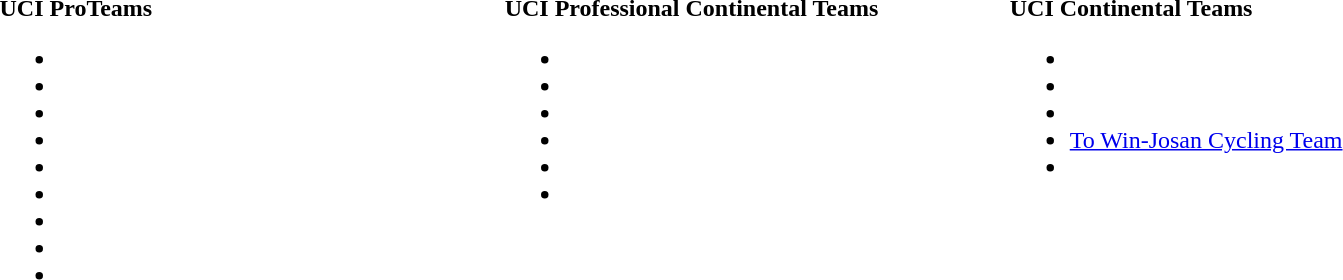<table>
<tr>
<td style="vertical-align:top; width:25%;"><strong>UCI ProTeams</strong><br><ul><li> </li><li> </li><li> </li><li> </li><li> </li><li> </li><li> </li><li> </li><li> </li></ul></td>
<td style="vertical-align:top; width:25%;"><strong>UCI Professional Continental Teams</strong><br><ul><li> </li><li> </li><li> </li><li> </li><li> </li><li> </li></ul></td>
<td style="vertical-align:top; width:25%;"><strong>UCI Continental Teams</strong><br><ul><li> </li><li> </li><li> </li><li> <a href='#'>To Win-Josan Cycling Team</a></li><li> </li></ul></td>
</tr>
</table>
